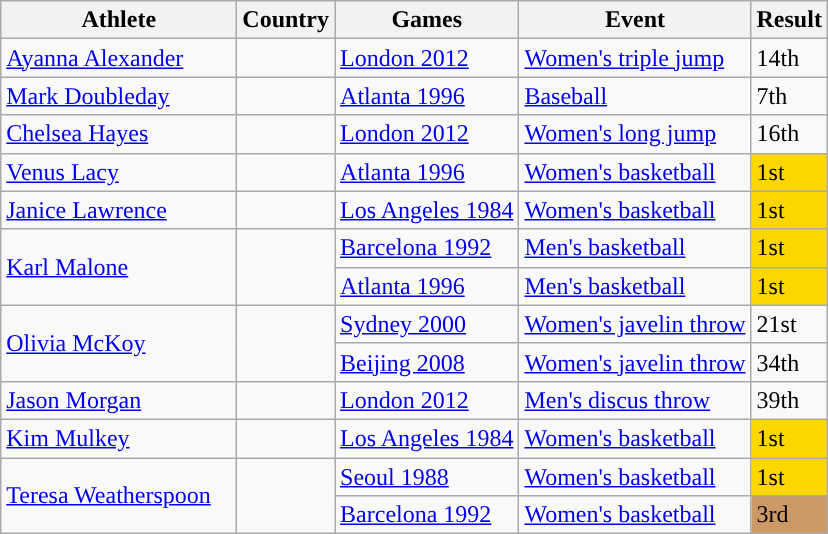<table class="wikitable sortable">
<tr>
<th width=150px>Athlete</th>
<th width=px>Country</th>
<th width=px>Games</th>
<th width=px>Event</th>
<th width=px>Result</th>
</tr>
<tr>
<td><a href='#'>Ayanna Alexander</a></td>
<td></td>
<td><a href='#'>London 2012</a></td>
<td><a href='#'>Women's triple jump</a></td>
<td>14th</td>
</tr>
<tr>
<td><a href='#'>Mark Doubleday</a></td>
<td></td>
<td><a href='#'>Atlanta 1996</a></td>
<td><a href='#'>Baseball</a></td>
<td>7th</td>
</tr>
<tr>
<td><a href='#'>Chelsea Hayes</a></td>
<td></td>
<td><a href='#'>London 2012</a></td>
<td><a href='#'>Women's long jump</a></td>
<td>16th</td>
</tr>
<tr>
<td><a href='#'>Venus Lacy</a></td>
<td></td>
<td><a href='#'>Atlanta 1996</a></td>
<td><a href='#'>Women's basketball</a></td>
<td style="background: gold;">1st</td>
</tr>
<tr>
<td><a href='#'>Janice Lawrence</a></td>
<td></td>
<td><a href='#'>Los Angeles 1984</a></td>
<td><a href='#'>Women's basketball</a></td>
<td style="background: gold;">1st</td>
</tr>
<tr>
<td rowspan="2"><a href='#'>Karl Malone</a></td>
<td rowspan="2"></td>
<td><a href='#'>Barcelona 1992</a></td>
<td><a href='#'>Men's basketball</a></td>
<td style="background: gold;">1st</td>
</tr>
<tr>
<td><a href='#'>Atlanta 1996</a></td>
<td><a href='#'>Men's basketball</a></td>
<td style="background: gold;">1st</td>
</tr>
<tr>
<td rowspan="2"><a href='#'>Olivia McKoy</a></td>
<td rowspan="2"></td>
<td><a href='#'>Sydney 2000</a></td>
<td><a href='#'>Women's javelin throw</a></td>
<td>21st</td>
</tr>
<tr>
<td><a href='#'>Beijing 2008</a></td>
<td><a href='#'>Women's javelin throw</a></td>
<td>34th</td>
</tr>
<tr>
<td><a href='#'>Jason Morgan</a></td>
<td></td>
<td><a href='#'>London 2012</a></td>
<td><a href='#'>Men's discus throw</a></td>
<td>39th</td>
</tr>
<tr>
<td><a href='#'>Kim Mulkey</a></td>
<td></td>
<td><a href='#'>Los Angeles 1984</a></td>
<td><a href='#'>Women's basketball</a></td>
<td style="background: gold;">1st</td>
</tr>
<tr>
<td rowspan="2"><a href='#'>Teresa Weatherspoon</a></td>
<td rowspan="2"></td>
<td><a href='#'>Seoul 1988</a></td>
<td><a href='#'>Women's basketball</a></td>
<td style="background: gold;">1st</td>
</tr>
<tr>
<td><a href='#'>Barcelona 1992</a></td>
<td><a href='#'>Women's basketball</a></td>
<td style="background: #cc9966;">3rd</td>
</tr>
</table>
